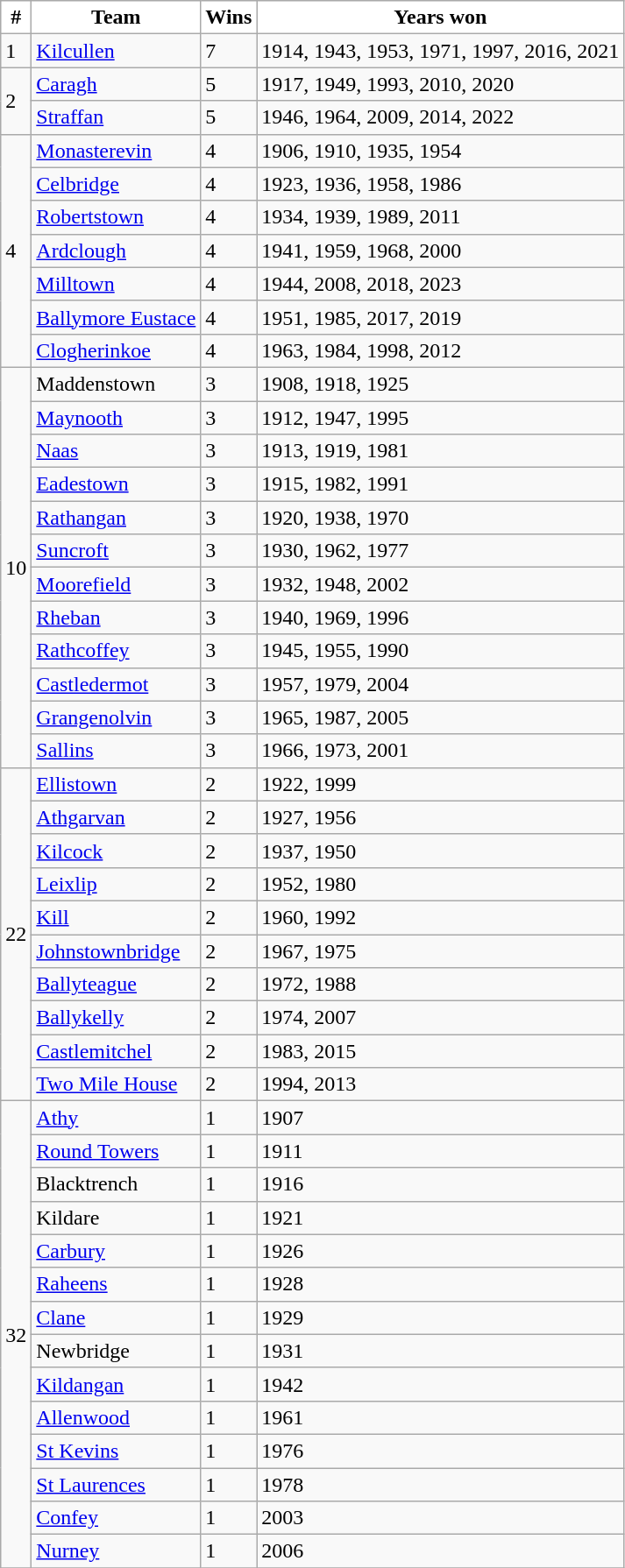<table class="wikitable">
<tr>
<th style="background:white;color:black">#</th>
<th style="background:white;color:black">Team</th>
<th style="background:white;color:black">Wins</th>
<th style="background:white;color:black">Years won</th>
</tr>
<tr>
<td>1</td>
<td><a href='#'>Kilcullen</a></td>
<td>7</td>
<td>1914, 1943, 1953, 1971, 1997, 2016, 2021</td>
</tr>
<tr>
<td rowspan="2">2</td>
<td> <a href='#'>Caragh</a></td>
<td>5</td>
<td>1917, 1949, 1993, 2010, 2020</td>
</tr>
<tr>
<td><a href='#'>Straffan</a></td>
<td>5</td>
<td>1946, 1964, 2009, 2014, 2022</td>
</tr>
<tr>
<td rowspan="7">4</td>
<td><a href='#'>Monasterevin</a></td>
<td>4</td>
<td>1906, 1910, 1935, 1954</td>
</tr>
<tr>
<td><a href='#'>Celbridge</a></td>
<td>4</td>
<td>1923, 1936, 1958, 1986</td>
</tr>
<tr>
<td><a href='#'>Robertstown</a></td>
<td>4</td>
<td>1934, 1939, 1989, 2011</td>
</tr>
<tr>
<td><a href='#'>Ardclough</a></td>
<td>4</td>
<td>1941, 1959, 1968, 2000</td>
</tr>
<tr>
<td><a href='#'>Milltown</a></td>
<td>4</td>
<td>1944, 2008, 2018, 2023</td>
</tr>
<tr>
<td><a href='#'>Ballymore Eustace</a></td>
<td>4</td>
<td>1951, 1985, 2017, 2019</td>
</tr>
<tr>
<td><a href='#'>Clogherinkoe</a></td>
<td>4</td>
<td>1963, 1984, 1998, 2012</td>
</tr>
<tr>
<td rowspan=12>10</td>
<td>Maddenstown</td>
<td>3</td>
<td>1908, 1918, 1925</td>
</tr>
<tr>
<td><a href='#'>Maynooth</a></td>
<td>3</td>
<td>1912, 1947, 1995</td>
</tr>
<tr>
<td><a href='#'>Naas</a></td>
<td>3</td>
<td>1913, 1919, 1981</td>
</tr>
<tr>
<td><a href='#'>Eadestown</a></td>
<td>3</td>
<td>1915, 1982, 1991</td>
</tr>
<tr>
<td><a href='#'>Rathangan</a></td>
<td>3</td>
<td>1920, 1938, 1970</td>
</tr>
<tr>
<td><a href='#'>Suncroft</a></td>
<td>3</td>
<td>1930, 1962, 1977</td>
</tr>
<tr>
<td><a href='#'>Moorefield</a></td>
<td>3</td>
<td>1932, 1948, 2002</td>
</tr>
<tr>
<td><a href='#'>Rheban</a></td>
<td>3</td>
<td>1940, 1969, 1996</td>
</tr>
<tr>
<td><a href='#'>Rathcoffey</a></td>
<td>3</td>
<td>1945, 1955, 1990</td>
</tr>
<tr>
<td><a href='#'>Castledermot</a></td>
<td>3</td>
<td>1957, 1979, 2004</td>
</tr>
<tr>
<td><a href='#'>Grangenolvin</a></td>
<td>3</td>
<td>1965, 1987, 2005</td>
</tr>
<tr>
<td><a href='#'>Sallins</a></td>
<td>3</td>
<td>1966, 1973, 2001</td>
</tr>
<tr>
<td rowspan=10>22</td>
<td><a href='#'>Ellistown</a></td>
<td>2</td>
<td>1922, 1999</td>
</tr>
<tr>
<td><a href='#'>Athgarvan</a></td>
<td>2</td>
<td>1927, 1956</td>
</tr>
<tr>
<td><a href='#'>Kilcock</a></td>
<td>2</td>
<td>1937, 1950</td>
</tr>
<tr>
<td><a href='#'>Leixlip</a></td>
<td>2</td>
<td>1952, 1980</td>
</tr>
<tr>
<td><a href='#'>Kill</a></td>
<td>2</td>
<td>1960, 1992</td>
</tr>
<tr>
<td><a href='#'>Johnstownbridge</a></td>
<td>2</td>
<td>1967, 1975</td>
</tr>
<tr>
<td><a href='#'>Ballyteague</a></td>
<td>2</td>
<td>1972, 1988</td>
</tr>
<tr>
<td><a href='#'>Ballykelly</a></td>
<td>2</td>
<td>1974, 2007</td>
</tr>
<tr>
<td><a href='#'>Castlemitchel</a></td>
<td>2</td>
<td>1983, 2015</td>
</tr>
<tr>
<td><a href='#'>Two Mile House</a></td>
<td>2</td>
<td>1994, 2013</td>
</tr>
<tr>
<td rowspan=14>32</td>
<td><a href='#'>Athy</a></td>
<td>1</td>
<td>1907</td>
</tr>
<tr>
<td><a href='#'>Round Towers</a></td>
<td>1</td>
<td>1911</td>
</tr>
<tr>
<td>Blacktrench</td>
<td>1</td>
<td>1916</td>
</tr>
<tr>
<td>Kildare</td>
<td>1</td>
<td>1921</td>
</tr>
<tr>
<td><a href='#'>Carbury</a></td>
<td>1</td>
<td>1926</td>
</tr>
<tr>
<td><a href='#'>Raheens</a></td>
<td>1</td>
<td>1928</td>
</tr>
<tr>
<td><a href='#'>Clane</a></td>
<td>1</td>
<td>1929</td>
</tr>
<tr>
<td>Newbridge</td>
<td>1</td>
<td>1931</td>
</tr>
<tr>
<td><a href='#'>Kildangan</a></td>
<td>1</td>
<td>1942</td>
</tr>
<tr>
<td><a href='#'>Allenwood</a></td>
<td>1</td>
<td>1961</td>
</tr>
<tr>
<td><a href='#'>St Kevins</a></td>
<td>1</td>
<td>1976</td>
</tr>
<tr>
<td><a href='#'>St Laurences</a></td>
<td>1</td>
<td>1978</td>
</tr>
<tr>
<td><a href='#'>Confey</a></td>
<td>1</td>
<td>2003</td>
</tr>
<tr>
<td><a href='#'>Nurney</a></td>
<td>1</td>
<td>2006</td>
</tr>
<tr>
</tr>
</table>
